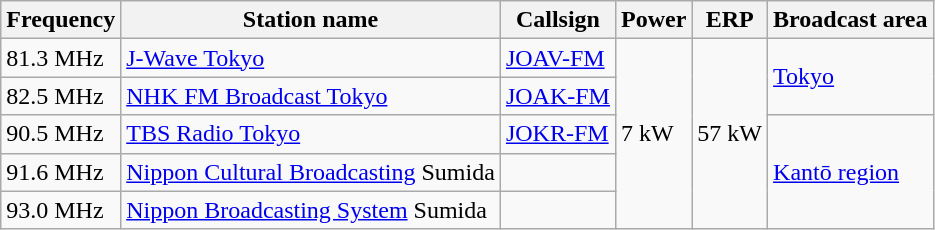<table class="wikitable">
<tr>
<th>Frequency</th>
<th>Station name</th>
<th>Callsign</th>
<th>Power</th>
<th>ERP</th>
<th>Broadcast area</th>
</tr>
<tr>
<td>81.3 MHz</td>
<td><a href='#'>J-Wave Tokyo</a></td>
<td><a href='#'>JOAV-FM</a></td>
<td rowspan=5>7 kW</td>
<td rowspan=5>57 kW</td>
<td rowspan=2><a href='#'>Tokyo</a></td>
</tr>
<tr>
<td>82.5 MHz</td>
<td><a href='#'>NHK FM Broadcast Tokyo</a></td>
<td><a href='#'>JOAK-FM</a></td>
</tr>
<tr>
<td>90.5 MHz</td>
<td><a href='#'>TBS Radio Tokyo</a></td>
<td><a href='#'>JOKR-FM</a></td>
<td rowspan=3><a href='#'>Kantō region</a></td>
</tr>
<tr>
<td>91.6 MHz</td>
<td><a href='#'>Nippon Cultural Broadcasting</a> Sumida</td>
<td> </td>
</tr>
<tr>
<td>93.0 MHz</td>
<td><a href='#'>Nippon Broadcasting System</a> Sumida</td>
<td> </td>
</tr>
</table>
